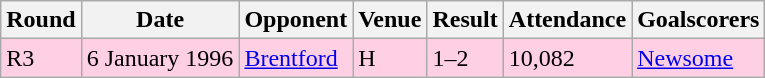<table class="wikitable">
<tr>
<th>Round</th>
<th>Date</th>
<th>Opponent</th>
<th>Venue</th>
<th>Result</th>
<th>Attendance</th>
<th>Goalscorers</th>
</tr>
<tr style="background-color: #ffd0e3;">
<td>R3</td>
<td>6 January 1996</td>
<td><a href='#'>Brentford</a></td>
<td>H</td>
<td>1–2</td>
<td>10,082</td>
<td><a href='#'>Newsome</a></td>
</tr>
</table>
